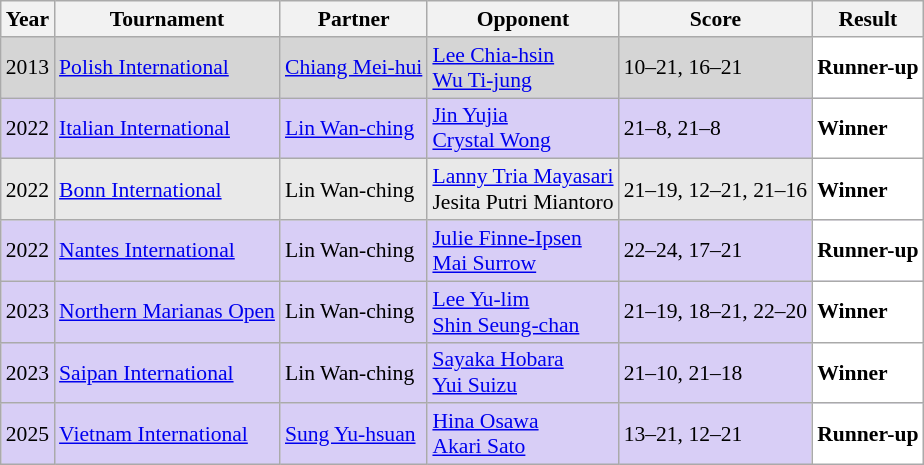<table class="sortable wikitable" style="font-size: 90%;">
<tr>
<th>Year</th>
<th>Tournament</th>
<th>Partner</th>
<th>Opponent</th>
<th>Score</th>
<th>Result</th>
</tr>
<tr style="background:#D5D5D5">
<td align="center">2013</td>
<td align="left"><a href='#'>Polish International</a></td>
<td align="left"> <a href='#'>Chiang Mei-hui</a></td>
<td align="left"> <a href='#'>Lee Chia-hsin</a><br> <a href='#'>Wu Ti-jung</a></td>
<td align="left">10–21, 16–21</td>
<td style="text-align:left; background:white"> <strong>Runner-up</strong></td>
</tr>
<tr style="background:#D8CEF6">
<td align="center">2022</td>
<td align="left"><a href='#'>Italian International</a></td>
<td align="left"> <a href='#'>Lin Wan-ching</a></td>
<td align="left"> <a href='#'>Jin Yujia</a><br> <a href='#'>Crystal Wong</a></td>
<td align="left">21–8, 21–8</td>
<td style="text-align:left; background:white"> <strong>Winner</strong></td>
</tr>
<tr style="background:#E9E9E9">
<td align="center">2022</td>
<td align="left"><a href='#'>Bonn International</a></td>
<td align="left"> Lin Wan-ching</td>
<td align="left"> <a href='#'>Lanny Tria Mayasari</a><br> Jesita Putri Miantoro</td>
<td align="left">21–19, 12–21, 21–16</td>
<td style="text-align:left; background:white"> <strong>Winner</strong></td>
</tr>
<tr style="background:#D8CEF6">
<td align="center">2022</td>
<td align="left"><a href='#'>Nantes International</a></td>
<td align="left"> Lin Wan-ching</td>
<td align="left"> <a href='#'>Julie Finne-Ipsen</a><br> <a href='#'>Mai Surrow</a></td>
<td align="left">22–24, 17–21</td>
<td style="text-align:left; background:white"> <strong>Runner-up</strong></td>
</tr>
<tr style="background:#D8CEF6">
<td align="center">2023</td>
<td align="left"><a href='#'>Northern Marianas Open</a></td>
<td align="left"> Lin Wan-ching</td>
<td align="left"> <a href='#'>Lee Yu-lim</a><br> <a href='#'>Shin Seung-chan</a></td>
<td align="left">21–19, 18–21, 22–20</td>
<td style="text-align:left; background:white"> <strong>Winner</strong></td>
</tr>
<tr style="background:#D8CEF6">
<td align="center">2023</td>
<td align="left"><a href='#'>Saipan International</a></td>
<td align="left"> Lin Wan-ching</td>
<td align="left"> <a href='#'>Sayaka Hobara</a><br> <a href='#'>Yui Suizu</a></td>
<td align="left">21–10, 21–18</td>
<td style="text-align:left; background:white"> <strong>Winner</strong></td>
</tr>
<tr style="background:#D8CEF6">
<td align="center">2025</td>
<td align="left"><a href='#'>Vietnam International</a></td>
<td align="left"> <a href='#'>Sung Yu-hsuan</a></td>
<td align="left"> <a href='#'>Hina Osawa</a><br> <a href='#'>Akari Sato</a></td>
<td align="left">13–21, 12–21</td>
<td style="text-align:left; background:white"> <strong>Runner-up</strong></td>
</tr>
</table>
